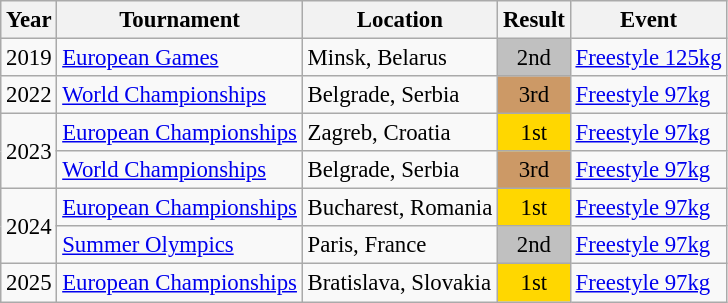<table class="wikitable" style="font-size:95%;">
<tr>
<th>Year</th>
<th>Tournament</th>
<th>Location</th>
<th>Result</th>
<th>Event</th>
</tr>
<tr>
<td>2019</td>
<td><a href='#'>European Games</a></td>
<td>Minsk, Belarus</td>
<td align="center" bgcolor="silver">2nd</td>
<td><a href='#'>Freestyle 125kg</a></td>
</tr>
<tr>
<td>2022</td>
<td><a href='#'>World Championships</a></td>
<td>Belgrade, Serbia</td>
<td align="center" bgcolor="cc9966">3rd</td>
<td><a href='#'>Freestyle 97kg</a></td>
</tr>
<tr>
<td rowspan=2>2023</td>
<td><a href='#'>European Championships</a></td>
<td>Zagreb, Croatia</td>
<td align="center" bgcolor="gold">1st</td>
<td><a href='#'>Freestyle 97kg</a></td>
</tr>
<tr>
<td><a href='#'>World Championships</a></td>
<td>Belgrade, Serbia</td>
<td align="center" bgcolor="cc9966">3rd</td>
<td><a href='#'>Freestyle 97kg</a></td>
</tr>
<tr>
<td rowspan=2>2024</td>
<td><a href='#'>European Championships</a></td>
<td>Bucharest, Romania</td>
<td align="center" bgcolor="gold">1st</td>
<td><a href='#'>Freestyle 97kg</a></td>
</tr>
<tr>
<td><a href='#'>Summer Olympics</a></td>
<td>Paris, France</td>
<td align="center" bgcolor="silver">2nd</td>
<td><a href='#'>Freestyle 97kg</a></td>
</tr>
<tr>
<td>2025</td>
<td><a href='#'>European Championships</a></td>
<td>Bratislava, Slovakia</td>
<td align="center" bgcolor="gold">1st</td>
<td><a href='#'>Freestyle 97kg</a></td>
</tr>
</table>
